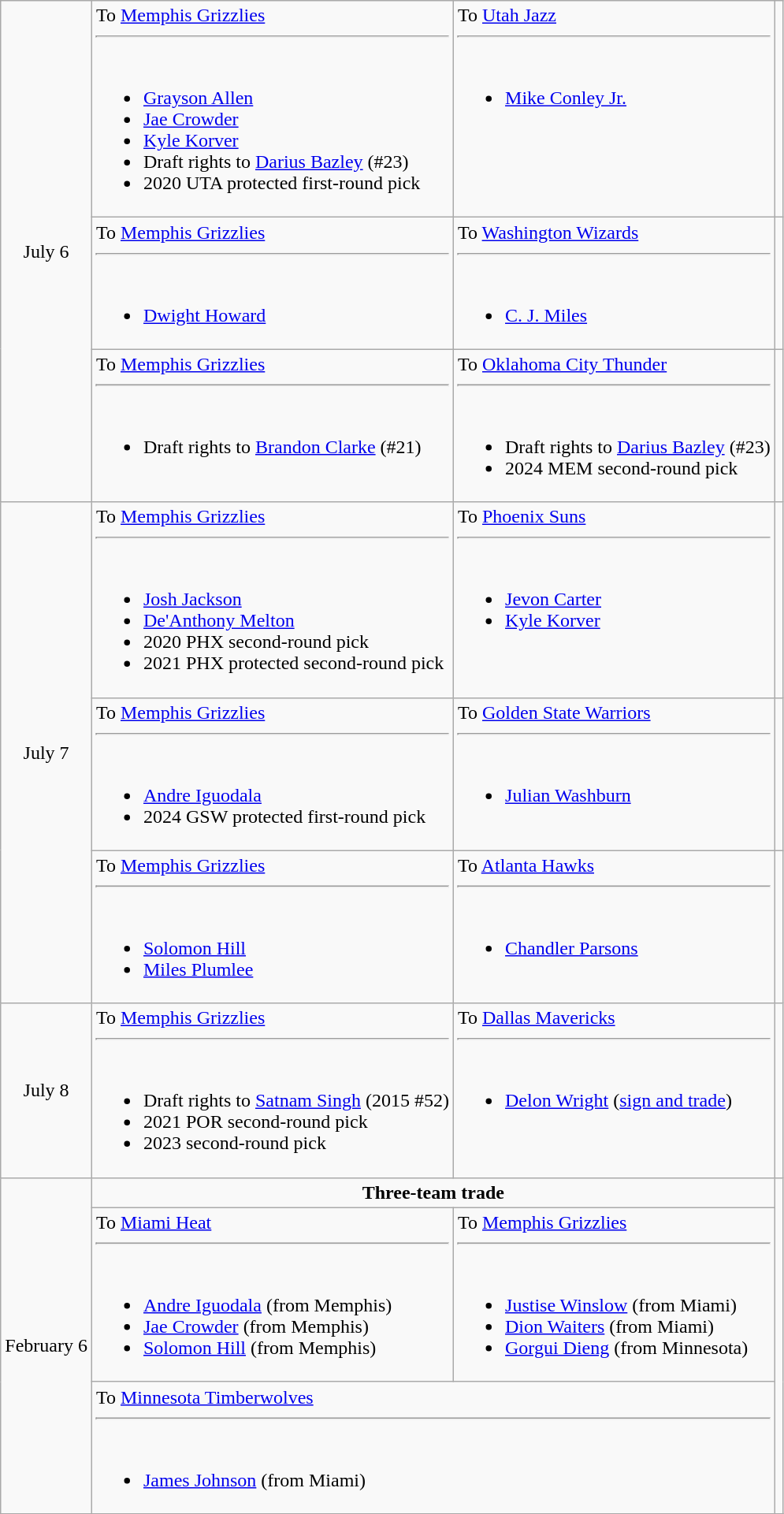<table class="wikitable sortable sortable" style="text-align: center">
<tr>
<td rowspan="3">July 6</td>
<td align="left" valign="top">To <a href='#'>Memphis Grizzlies</a><hr><br><ul><li><a href='#'>Grayson Allen</a></li><li><a href='#'>Jae Crowder</a></li><li><a href='#'>Kyle Korver</a></li><li>Draft rights to <a href='#'>Darius Bazley</a> (#23)</li><li>2020 UTA protected first-round pick</li></ul></td>
<td align="left" valign="top">To <a href='#'>Utah Jazz</a><hr><br><ul><li><a href='#'>Mike Conley Jr.</a></li></ul></td>
<td align="center"></td>
</tr>
<tr>
<td align="left" valign="top">To <a href='#'>Memphis Grizzlies</a><hr><br><ul><li><a href='#'>Dwight Howard</a></li></ul></td>
<td align="left" valign="top">To <a href='#'>Washington Wizards</a><hr><br><ul><li><a href='#'>C. J. Miles</a></li></ul></td>
<td align="center"></td>
</tr>
<tr>
<td align="left" valign="top">To <a href='#'>Memphis Grizzlies</a><hr><br><ul><li>Draft rights to <a href='#'>Brandon Clarke</a> (#21)</li></ul></td>
<td align="left" valign="top">To <a href='#'>Oklahoma City Thunder</a><hr><br><ul><li>Draft rights to <a href='#'>Darius Bazley</a> (#23)</li><li>2024 MEM second-round pick</li></ul></td>
<td align="center"></td>
</tr>
<tr>
<td rowspan="3">July 7</td>
<td align="left" valign="top">To <a href='#'>Memphis Grizzlies</a><hr><br><ul><li><a href='#'>Josh Jackson</a></li><li><a href='#'>De'Anthony Melton</a></li><li>2020 PHX second-round pick</li><li>2021 PHX protected second-round pick</li></ul></td>
<td align="left" valign="top">To <a href='#'>Phoenix Suns</a><hr><br><ul><li><a href='#'>Jevon Carter</a></li><li><a href='#'>Kyle Korver</a></li></ul></td>
<td align="center"></td>
</tr>
<tr>
<td align="left" valign="top">To <a href='#'>Memphis Grizzlies</a><hr><br><ul><li><a href='#'>Andre Iguodala</a></li><li>2024 GSW protected first-round pick</li></ul></td>
<td align="left" valign="top">To <a href='#'>Golden State Warriors</a><hr><br><ul><li><a href='#'>Julian Washburn</a></li></ul></td>
<td align="center"></td>
</tr>
<tr>
<td align="left" valign="top">To <a href='#'>Memphis Grizzlies</a><hr><br><ul><li><a href='#'>Solomon Hill</a></li><li><a href='#'>Miles Plumlee</a></li></ul></td>
<td align="left" valign="top">To <a href='#'>Atlanta Hawks</a><hr><br><ul><li><a href='#'>Chandler Parsons</a></li></ul></td>
<td align="center"></td>
</tr>
<tr>
<td>July 8</td>
<td align="left" valign="top">To <a href='#'>Memphis Grizzlies</a><hr><br><ul><li>Draft rights to <a href='#'>Satnam Singh</a> (2015 #52)</li><li>2021 POR second-round pick</li><li>2023 second-round pick</li></ul></td>
<td align="left" valign="top">To <a href='#'>Dallas Mavericks</a><hr><br><ul><li><a href='#'>Delon Wright</a> (<a href='#'>sign and trade</a>)</li></ul></td>
<td align="center"></td>
</tr>
<tr>
<td rowspan="3">February 6</td>
<td colspan="2"><strong>Three-team trade</strong></td>
<td rowspan="3"></td>
</tr>
<tr>
<td align="left" valign="top">To <a href='#'>Miami Heat</a><hr><br><ul><li><a href='#'>Andre Iguodala</a> (from Memphis)</li><li><a href='#'>Jae Crowder</a> (from Memphis)</li><li><a href='#'>Solomon Hill</a> (from Memphis)</li></ul></td>
<td align="left" valign="top">To <a href='#'>Memphis Grizzlies</a><hr><br><ul><li><a href='#'>Justise Winslow</a> (from Miami)</li><li><a href='#'>Dion Waiters</a> (from Miami)</li><li><a href='#'>Gorgui Dieng</a> (from Minnesota)</li></ul></td>
</tr>
<tr>
<td colspan="2" align="left" valign="top">To <a href='#'>Minnesota Timberwolves</a><hr><br><ul><li><a href='#'>James Johnson</a> (from Miami)</li></ul></td>
</tr>
<tr>
</tr>
</table>
